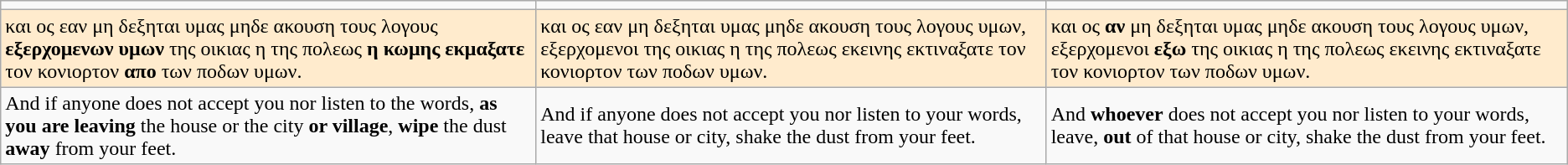<table class="wikitable">
<tr>
<td></td>
<td></td>
<td></td>
</tr>
<tr style="background:#FFEBCD">
<td>και ος εαν μη δεξηται υμας μηδε ακουση τους λογους <strong>εξερχομενων υμων</strong> της οικιας η της πολεως <strong>η κωμης</strong> <strong>εκμαξατε</strong> τον κονιορτον <strong>απο</strong> των ποδων υμων.</td>
<td>και ος εαν μη δεξηται υμας μηδε ακουση τους λογους υμων, εξερχομενοι της οικιας η της πολεως εκεινης εκτιναξατε τον κονιορτον των ποδων υμων.</td>
<td>και ος <strong>αν</strong> μη δεξηται υμας μηδε ακουση τους λογους υμων, εξερχομενοι <strong>εξω</strong> της οικιας η της πολεως εκεινης εκτιναξατε τον κονιορτον των ποδων υμων.</td>
</tr>
<tr>
<td>And if anyone does not accept you nor listen to the words, <strong>as you are leaving</strong> the house or the city <strong>or village</strong>, <strong>wipe</strong> the dust <strong>away</strong> from your feet.</td>
<td>And if anyone does not accept you nor listen to your words, leave that house or city, shake the dust from your feet.</td>
<td>And <strong>whoever</strong> does not accept you nor listen to your words, leave, <strong>out</strong> of that house or city, shake the dust from your feet.</td>
</tr>
</table>
